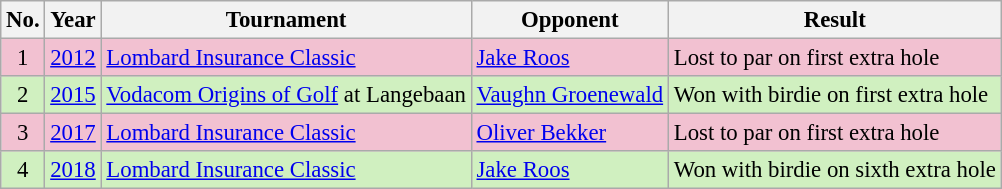<table class="wikitable" style="font-size:95%;">
<tr>
<th>No.</th>
<th>Year</th>
<th>Tournament</th>
<th>Opponent</th>
<th>Result</th>
</tr>
<tr style="background:#F2C1D1;">
<td align=center>1</td>
<td><a href='#'>2012</a></td>
<td><a href='#'>Lombard Insurance Classic</a></td>
<td> <a href='#'>Jake Roos</a></td>
<td>Lost to par on first extra hole</td>
</tr>
<tr style="background:#D0F0C0;">
<td align=center>2</td>
<td><a href='#'>2015</a></td>
<td><a href='#'>Vodacom Origins of Golf</a> at Langebaan</td>
<td> <a href='#'>Vaughn Groenewald</a></td>
<td>Won with birdie on first extra hole</td>
</tr>
<tr style="background:#F2C1D1;">
<td align=center>3</td>
<td><a href='#'>2017</a></td>
<td><a href='#'>Lombard Insurance Classic</a></td>
<td> <a href='#'>Oliver Bekker</a></td>
<td>Lost to par on first extra hole</td>
</tr>
<tr style="background:#D0F0C0;">
<td align=center>4</td>
<td><a href='#'>2018</a></td>
<td><a href='#'>Lombard Insurance Classic</a></td>
<td> <a href='#'>Jake Roos</a></td>
<td>Won with birdie on sixth extra hole</td>
</tr>
</table>
